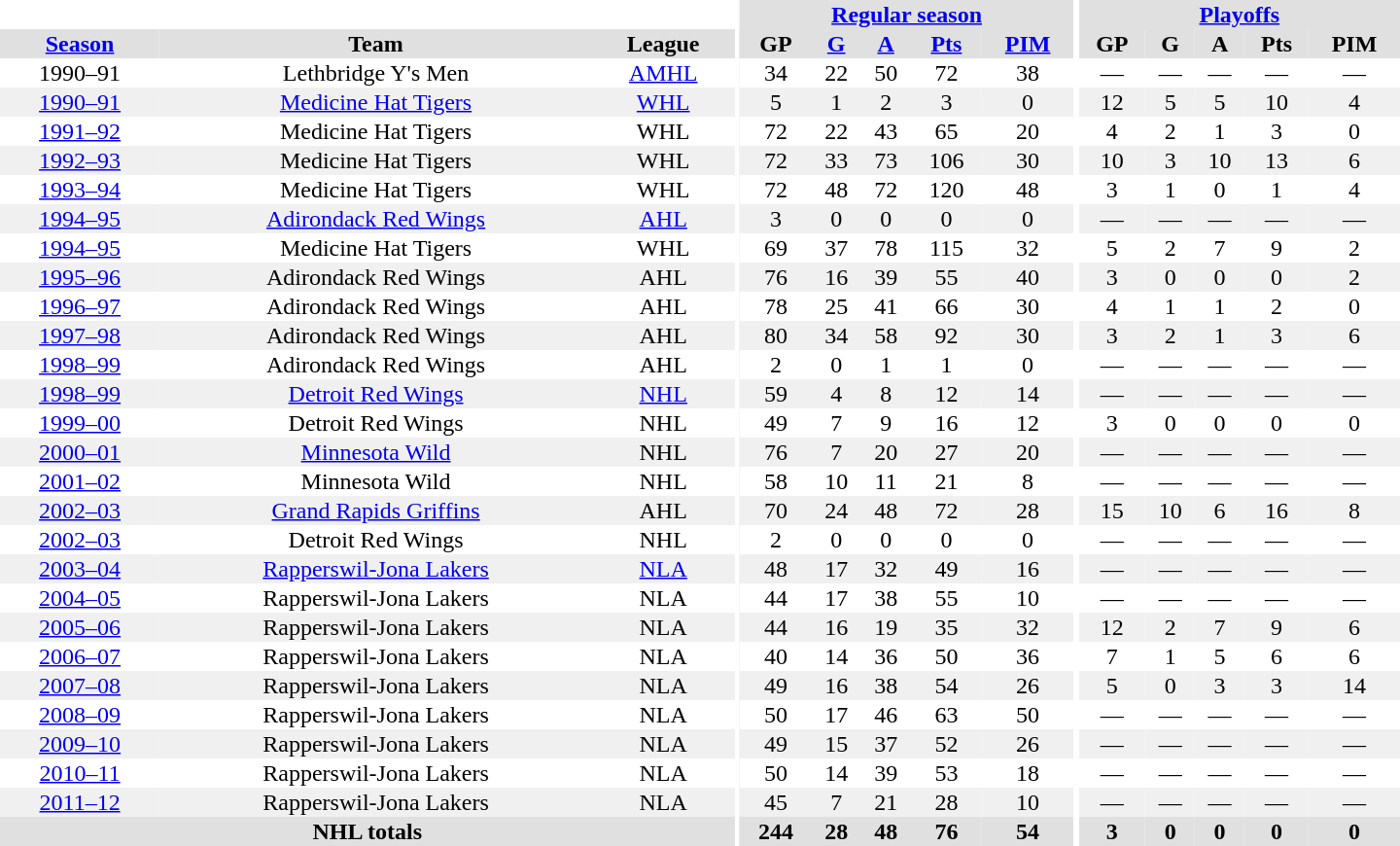<table border="0" cellpadding="1" cellspacing="0" style="text-align:center; width:60em">
<tr bgcolor="#e0e0e0">
<th colspan="3" bgcolor="#ffffff"></th>
<th rowspan="99" bgcolor="#ffffff"></th>
<th colspan="5"><a href='#'>Regular season</a></th>
<th rowspan="99" bgcolor="#ffffff"></th>
<th colspan="5"><a href='#'>Playoffs</a></th>
</tr>
<tr bgcolor="#e0e0e0">
<th><a href='#'>Season</a></th>
<th>Team</th>
<th>League</th>
<th>GP</th>
<th><a href='#'>G</a></th>
<th><a href='#'>A</a></th>
<th><a href='#'>Pts</a></th>
<th><a href='#'>PIM</a></th>
<th>GP</th>
<th>G</th>
<th>A</th>
<th>Pts</th>
<th>PIM</th>
</tr>
<tr>
<td>1990–91</td>
<td>Lethbridge Y's Men</td>
<td><a href='#'>AMHL</a></td>
<td>34</td>
<td>22</td>
<td>50</td>
<td>72</td>
<td>38</td>
<td>—</td>
<td>—</td>
<td>—</td>
<td>—</td>
<td>—</td>
</tr>
<tr bgcolor="#f0f0f0">
<td><a href='#'>1990–91</a></td>
<td><a href='#'>Medicine Hat Tigers</a></td>
<td><a href='#'>WHL</a></td>
<td>5</td>
<td>1</td>
<td>2</td>
<td>3</td>
<td>0</td>
<td>12</td>
<td>5</td>
<td>5</td>
<td>10</td>
<td>4</td>
</tr>
<tr>
<td><a href='#'>1991–92</a></td>
<td>Medicine Hat Tigers</td>
<td>WHL</td>
<td>72</td>
<td>22</td>
<td>43</td>
<td>65</td>
<td>20</td>
<td>4</td>
<td>2</td>
<td>1</td>
<td>3</td>
<td>0</td>
</tr>
<tr bgcolor="#f0f0f0">
<td><a href='#'>1992–93</a></td>
<td>Medicine Hat Tigers</td>
<td>WHL</td>
<td>72</td>
<td>33</td>
<td>73</td>
<td>106</td>
<td>30</td>
<td>10</td>
<td>3</td>
<td>10</td>
<td>13</td>
<td>6</td>
</tr>
<tr>
<td><a href='#'>1993–94</a></td>
<td>Medicine Hat Tigers</td>
<td>WHL</td>
<td>72</td>
<td>48</td>
<td>72</td>
<td>120</td>
<td>48</td>
<td>3</td>
<td>1</td>
<td>0</td>
<td>1</td>
<td>4</td>
</tr>
<tr bgcolor="#f0f0f0">
<td><a href='#'>1994–95</a></td>
<td><a href='#'>Adirondack Red Wings</a></td>
<td><a href='#'>AHL</a></td>
<td>3</td>
<td>0</td>
<td>0</td>
<td>0</td>
<td>0</td>
<td>—</td>
<td>—</td>
<td>—</td>
<td>—</td>
<td>—</td>
</tr>
<tr>
<td><a href='#'>1994–95</a></td>
<td>Medicine Hat Tigers</td>
<td>WHL</td>
<td>69</td>
<td>37</td>
<td>78</td>
<td>115</td>
<td>32</td>
<td>5</td>
<td>2</td>
<td>7</td>
<td>9</td>
<td>2</td>
</tr>
<tr bgcolor="#f0f0f0">
<td><a href='#'>1995–96</a></td>
<td>Adirondack Red Wings</td>
<td>AHL</td>
<td>76</td>
<td>16</td>
<td>39</td>
<td>55</td>
<td>40</td>
<td>3</td>
<td>0</td>
<td>0</td>
<td>0</td>
<td>2</td>
</tr>
<tr>
<td><a href='#'>1996–97</a></td>
<td>Adirondack Red Wings</td>
<td>AHL</td>
<td>78</td>
<td>25</td>
<td>41</td>
<td>66</td>
<td>30</td>
<td>4</td>
<td>1</td>
<td>1</td>
<td>2</td>
<td>0</td>
</tr>
<tr bgcolor="#f0f0f0">
<td><a href='#'>1997–98</a></td>
<td>Adirondack Red Wings</td>
<td>AHL</td>
<td>80</td>
<td>34</td>
<td>58</td>
<td>92</td>
<td>30</td>
<td>3</td>
<td>2</td>
<td>1</td>
<td>3</td>
<td>6</td>
</tr>
<tr>
<td><a href='#'>1998–99</a></td>
<td>Adirondack Red Wings</td>
<td>AHL</td>
<td>2</td>
<td>0</td>
<td>1</td>
<td>1</td>
<td>0</td>
<td>—</td>
<td>—</td>
<td>—</td>
<td>—</td>
<td>—</td>
</tr>
<tr bgcolor="#f0f0f0">
<td><a href='#'>1998–99</a></td>
<td><a href='#'>Detroit Red Wings</a></td>
<td><a href='#'>NHL</a></td>
<td>59</td>
<td>4</td>
<td>8</td>
<td>12</td>
<td>14</td>
<td>—</td>
<td>—</td>
<td>—</td>
<td>—</td>
<td>—</td>
</tr>
<tr>
<td><a href='#'>1999–00</a></td>
<td>Detroit Red Wings</td>
<td>NHL</td>
<td>49</td>
<td>7</td>
<td>9</td>
<td>16</td>
<td>12</td>
<td>3</td>
<td>0</td>
<td>0</td>
<td>0</td>
<td>0</td>
</tr>
<tr bgcolor="#f0f0f0">
<td><a href='#'>2000–01</a></td>
<td><a href='#'>Minnesota Wild</a></td>
<td>NHL</td>
<td>76</td>
<td>7</td>
<td>20</td>
<td>27</td>
<td>20</td>
<td>—</td>
<td>—</td>
<td>—</td>
<td>—</td>
<td>—</td>
</tr>
<tr>
<td><a href='#'>2001–02</a></td>
<td>Minnesota Wild</td>
<td>NHL</td>
<td>58</td>
<td>10</td>
<td>11</td>
<td>21</td>
<td>8</td>
<td>—</td>
<td>—</td>
<td>—</td>
<td>—</td>
<td>—</td>
</tr>
<tr bgcolor="#f0f0f0">
<td><a href='#'>2002–03</a></td>
<td><a href='#'>Grand Rapids Griffins</a></td>
<td>AHL</td>
<td>70</td>
<td>24</td>
<td>48</td>
<td>72</td>
<td>28</td>
<td>15</td>
<td>10</td>
<td>6</td>
<td>16</td>
<td>8</td>
</tr>
<tr>
<td><a href='#'>2002–03</a></td>
<td>Detroit Red Wings</td>
<td>NHL</td>
<td>2</td>
<td>0</td>
<td>0</td>
<td>0</td>
<td>0</td>
<td>—</td>
<td>—</td>
<td>—</td>
<td>—</td>
<td>—</td>
</tr>
<tr bgcolor="#f0f0f0">
<td><a href='#'>2003–04</a></td>
<td><a href='#'>Rapperswil-Jona Lakers</a></td>
<td><a href='#'>NLA</a></td>
<td>48</td>
<td>17</td>
<td>32</td>
<td>49</td>
<td>16</td>
<td>—</td>
<td>—</td>
<td>—</td>
<td>—</td>
<td>—</td>
</tr>
<tr>
<td><a href='#'>2004–05</a></td>
<td>Rapperswil-Jona Lakers</td>
<td>NLA</td>
<td>44</td>
<td>17</td>
<td>38</td>
<td>55</td>
<td>10</td>
<td>—</td>
<td>—</td>
<td>—</td>
<td>—</td>
<td>—</td>
</tr>
<tr bgcolor="#f0f0f0">
<td><a href='#'>2005–06</a></td>
<td>Rapperswil-Jona Lakers</td>
<td>NLA</td>
<td>44</td>
<td>16</td>
<td>19</td>
<td>35</td>
<td>32</td>
<td>12</td>
<td>2</td>
<td>7</td>
<td>9</td>
<td>6</td>
</tr>
<tr>
<td><a href='#'>2006–07</a></td>
<td>Rapperswil-Jona Lakers</td>
<td>NLA</td>
<td>40</td>
<td>14</td>
<td>36</td>
<td>50</td>
<td>36</td>
<td>7</td>
<td>1</td>
<td>5</td>
<td>6</td>
<td>6</td>
</tr>
<tr bgcolor="#f0f0f0">
<td><a href='#'>2007–08</a></td>
<td>Rapperswil-Jona Lakers</td>
<td>NLA</td>
<td>49</td>
<td>16</td>
<td>38</td>
<td>54</td>
<td>26</td>
<td>5</td>
<td>0</td>
<td>3</td>
<td>3</td>
<td>14</td>
</tr>
<tr>
<td><a href='#'>2008–09</a></td>
<td>Rapperswil-Jona Lakers</td>
<td>NLA</td>
<td>50</td>
<td>17</td>
<td>46</td>
<td>63</td>
<td>50</td>
<td>—</td>
<td>—</td>
<td>—</td>
<td>—</td>
<td>—</td>
</tr>
<tr bgcolor="#f0f0f0">
<td><a href='#'>2009–10</a></td>
<td>Rapperswil-Jona Lakers</td>
<td>NLA</td>
<td>49</td>
<td>15</td>
<td>37</td>
<td>52</td>
<td>26</td>
<td>—</td>
<td>—</td>
<td>—</td>
<td>—</td>
<td>—</td>
</tr>
<tr>
<td><a href='#'>2010–11</a></td>
<td>Rapperswil-Jona Lakers</td>
<td>NLA</td>
<td>50</td>
<td>14</td>
<td>39</td>
<td>53</td>
<td>18</td>
<td>—</td>
<td>—</td>
<td>—</td>
<td>—</td>
<td>—</td>
</tr>
<tr bgcolor="#f0f0f0">
<td><a href='#'>2011–12</a></td>
<td>Rapperswil-Jona Lakers</td>
<td>NLA</td>
<td>45</td>
<td>7</td>
<td>21</td>
<td>28</td>
<td>10</td>
<td>—</td>
<td>—</td>
<td>—</td>
<td>—</td>
<td>—</td>
</tr>
<tr bgcolor="#e0e0e0">
<th colspan="3">NHL totals</th>
<th>244</th>
<th>28</th>
<th>48</th>
<th>76</th>
<th>54</th>
<th>3</th>
<th>0</th>
<th>0</th>
<th>0</th>
<th>0</th>
</tr>
</table>
